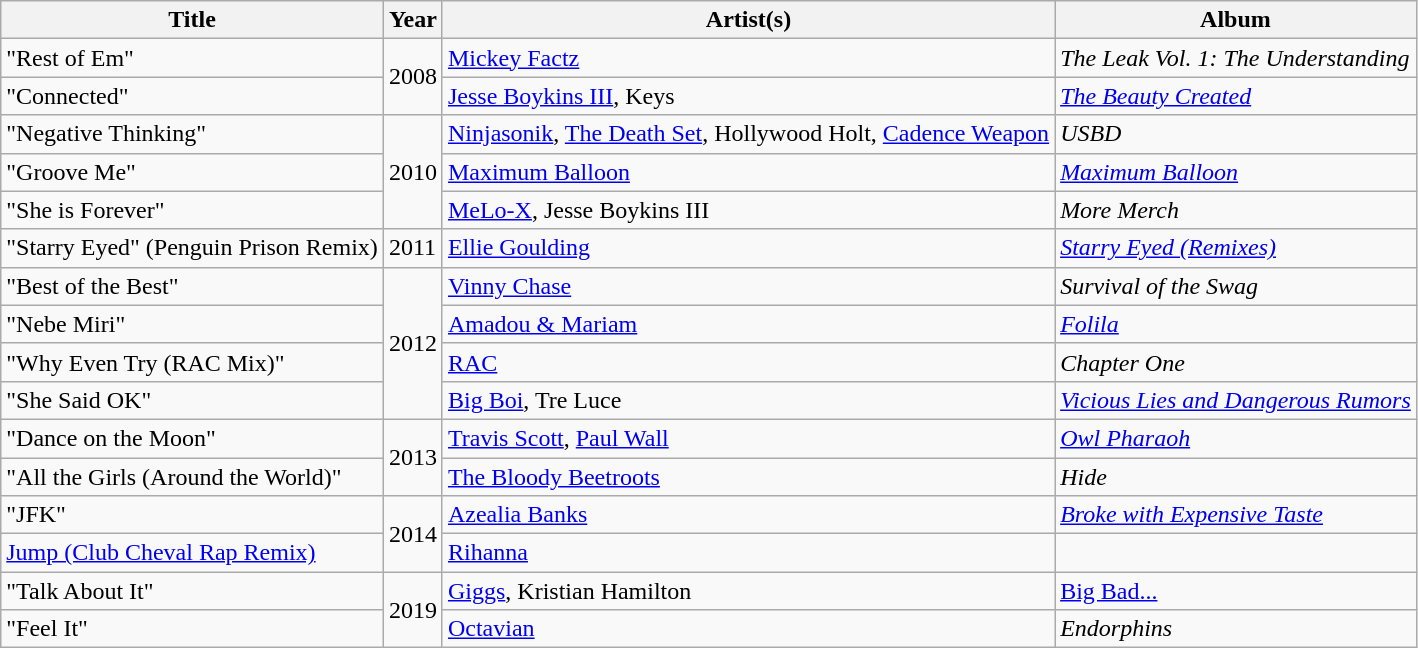<table class="wikitable">
<tr>
<th>Title</th>
<th>Year</th>
<th>Artist(s)</th>
<th>Album</th>
</tr>
<tr>
<td>"Rest of Em"</td>
<td rowspan="2">2008</td>
<td><a href='#'>Mickey Factz</a></td>
<td><em>The Leak Vol. 1: The Understanding</em></td>
</tr>
<tr>
<td>"Connected"</td>
<td><a href='#'>Jesse Boykins III</a>, Keys</td>
<td><em><a href='#'>The Beauty Created</a></em></td>
</tr>
<tr>
<td>"Negative Thinking"</td>
<td rowspan="3">2010</td>
<td><a href='#'>Ninjasonik</a>, <a href='#'>The Death Set</a>, Hollywood Holt, <a href='#'>Cadence Weapon</a></td>
<td><em>USBD</em></td>
</tr>
<tr>
<td>"Groove Me"</td>
<td><a href='#'>Maximum Balloon</a></td>
<td><em><a href='#'>Maximum Balloon</a></em></td>
</tr>
<tr>
<td>"She is Forever"</td>
<td><a href='#'>MeLo-X</a>, Jesse Boykins III</td>
<td><em>More Merch</em></td>
</tr>
<tr>
<td>"Starry Eyed" (Penguin Prison Remix)</td>
<td>2011</td>
<td><a href='#'>Ellie Goulding</a></td>
<td><em><a href='#'>Starry Eyed (Remixes)</a></em></td>
</tr>
<tr>
<td>"Best of the Best"</td>
<td rowspan="4">2012</td>
<td><a href='#'>Vinny Chase</a></td>
<td><em>Survival of the Swag</em></td>
</tr>
<tr>
<td>"Nebe Miri"</td>
<td><a href='#'>Amadou & Mariam</a></td>
<td><em><a href='#'>Folila</a></em></td>
</tr>
<tr>
<td>"Why Even Try (RAC Mix)"</td>
<td><a href='#'>RAC</a></td>
<td><em>Chapter One</em></td>
</tr>
<tr>
<td>"She Said OK"</td>
<td><a href='#'>Big Boi</a>, Tre Luce</td>
<td><em><a href='#'>Vicious Lies and Dangerous Rumors</a></em></td>
</tr>
<tr>
<td>"Dance on the Moon"</td>
<td rowspan="2">2013</td>
<td><a href='#'>Travis Scott</a>, <a href='#'>Paul Wall</a></td>
<td><em><a href='#'>Owl Pharaoh</a></em></td>
</tr>
<tr>
<td>"All the Girls (Around the World)"</td>
<td><a href='#'>The Bloody Beetroots</a></td>
<td><em>Hide</em></td>
</tr>
<tr>
<td>"JFK"</td>
<td rowspan="2">2014</td>
<td><a href='#'>Azealia Banks</a></td>
<td><em><a href='#'>Broke with Expensive Taste</a></em></td>
</tr>
<tr>
<td><a href='#'>Jump (Club Cheval Rap Remix)</a></td>
<td><a href='#'>Rihanna</a></td>
<td></td>
</tr>
<tr>
<td>"Talk About It"</td>
<td rowspan="2">2019</td>
<td><a href='#'>Giggs</a>, Kristian Hamilton</td>
<td><a href='#'>Big Bad...</a></td>
</tr>
<tr>
<td>"Feel It"</td>
<td><a href='#'>Octavian</a></td>
<td><em>Endorphins</em></td>
</tr>
</table>
